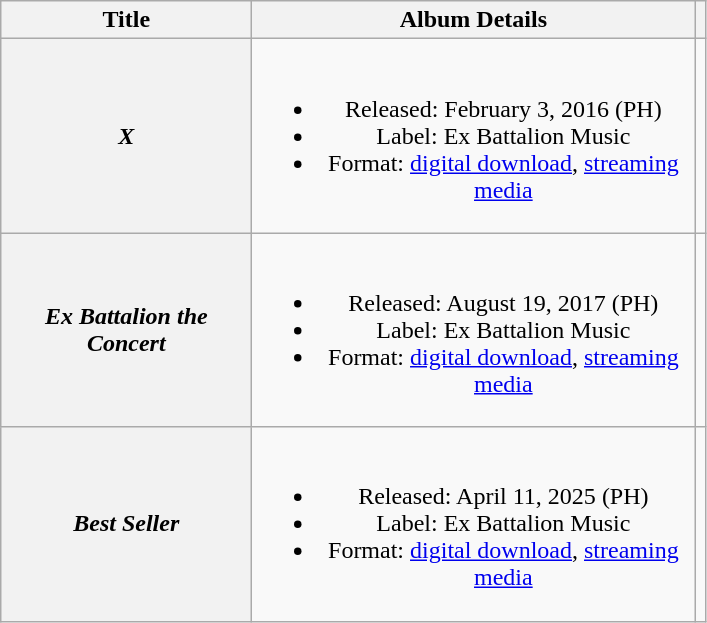<table class="wikitable plainrowheaders" style="text-align:center;">
<tr>
<th scope="col" style="width:10em;">Title</th>
<th scope="col" style="width:18em;">Album Details</th>
<th scope="col" class="unsortable"></th>
</tr>
<tr>
<th scope="row"><em>X</em></th>
<td><br><ul><li>Released: February 3, 2016 <span>(PH)</span></li><li>Label: Ex Battalion Music</li><li>Format: <a href='#'>digital download</a>, <a href='#'>streaming media</a></li></ul></td>
<td></td>
</tr>
<tr>
<th scope="row"><em>Ex Battalion the Concert</em></th>
<td><br><ul><li>Released: August 19, 2017 <span>(PH)</span></li><li>Label: Ex Battalion Music</li><li>Format: <a href='#'>digital download</a>, <a href='#'>streaming media</a></li></ul></td>
<td></td>
</tr>
<tr>
<th scope="row"><em>Best Seller</em></th>
<td><br><ul><li>Released: April 11, 2025 <span>(PH)</span></li><li>Label: Ex Battalion Music</li><li>Format: <a href='#'>digital download</a>, <a href='#'>streaming media</a></li></ul></td>
<td></td>
</tr>
</table>
